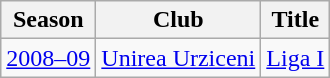<table class="wikitable">
<tr>
<th>Season</th>
<th>Club</th>
<th>Title</th>
</tr>
<tr>
<td><a href='#'>2008–09</a></td>
<td><a href='#'>Unirea Urziceni</a></td>
<td><a href='#'>Liga I</a></td>
</tr>
</table>
